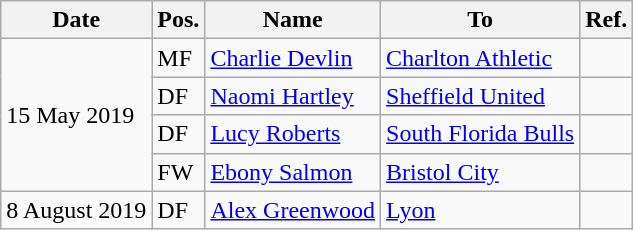<table class="wikitable">
<tr>
<th>Date</th>
<th>Pos.</th>
<th>Name</th>
<th>To</th>
<th>Ref.</th>
</tr>
<tr>
<td rowspan="4">15 May 2019</td>
<td>MF</td>
<td> <a href='#'>Charlie Devlin</a></td>
<td> <a href='#'>Charlton Athletic</a></td>
<td></td>
</tr>
<tr>
<td>DF</td>
<td> <a href='#'>Naomi Hartley</a></td>
<td> <a href='#'>Sheffield United</a></td>
<td></td>
</tr>
<tr>
<td>DF</td>
<td> <a href='#'>Lucy Roberts</a></td>
<td> <a href='#'>South Florida Bulls</a></td>
<td></td>
</tr>
<tr>
<td>FW</td>
<td> <a href='#'>Ebony Salmon</a></td>
<td> <a href='#'>Bristol City</a></td>
<td></td>
</tr>
<tr>
<td>8 August 2019</td>
<td>DF</td>
<td> <a href='#'>Alex Greenwood</a></td>
<td> <a href='#'>Lyon</a></td>
<td></td>
</tr>
</table>
